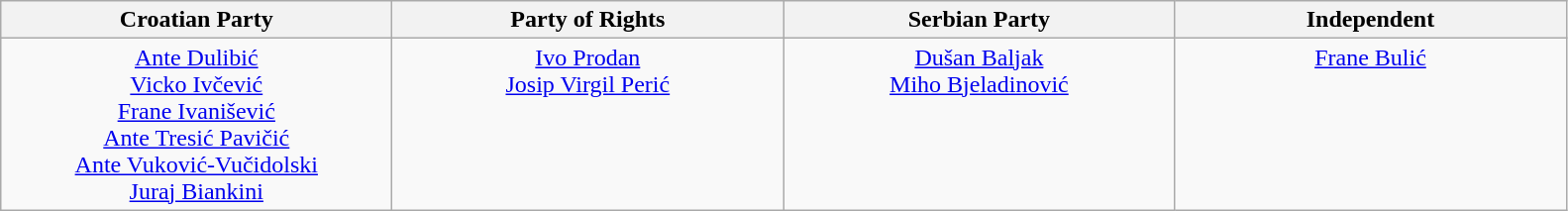<table class="wikitable" style="text-align:center;">
<tr>
<th>Croatian Party</th>
<th>Party of Rights</th>
<th>Serbian Party</th>
<th>Independent</th>
</tr>
<tr style="vertical-align:top;">
<td style="width:16em; "><a href='#'>Ante Dulibić</a><br><a href='#'>Vicko Ivčević</a><br><a href='#'>Frane Ivanišević</a><br><a href='#'>Ante Tresić Pavičić</a><br><a href='#'>Ante Vuković-Vučidolski</a><br><a href='#'>Juraj Biankini</a></td>
<td style="width:16em; "><a href='#'>Ivo Prodan</a><br><a href='#'>Josip Virgil Perić</a></td>
<td style="width:16em; "><a href='#'>Dušan Baljak</a><br><a href='#'>Miho Bjeladinović</a></td>
<td style="width:16em; "><a href='#'>Frane Bulić</a></td>
</tr>
</table>
